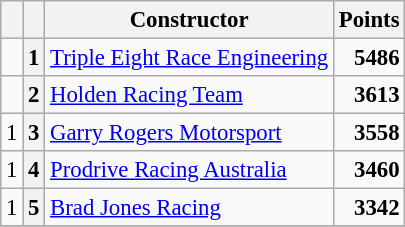<table class="wikitable" style="font-size: 95%;">
<tr>
<th></th>
<th></th>
<th>Constructor</th>
<th>Points</th>
</tr>
<tr>
<td align="left"></td>
<th>1</th>
<td><a href='#'>Triple Eight Race Engineering</a></td>
<td align="right"><strong>5486</strong></td>
</tr>
<tr>
<td align="left"></td>
<th>2</th>
<td><a href='#'>Holden Racing Team</a></td>
<td align="right"><strong>3613</strong></td>
</tr>
<tr>
<td align="left"> 1</td>
<th>3</th>
<td><a href='#'>Garry Rogers Motorsport</a></td>
<td align="right"><strong>3558</strong></td>
</tr>
<tr>
<td align="left"> 1</td>
<th>4</th>
<td><a href='#'>Prodrive Racing Australia</a></td>
<td align="right"><strong>3460</strong></td>
</tr>
<tr>
<td align="left"> 1</td>
<th>5</th>
<td><a href='#'>Brad Jones Racing</a></td>
<td align="right"><strong>3342</strong></td>
</tr>
<tr>
</tr>
</table>
